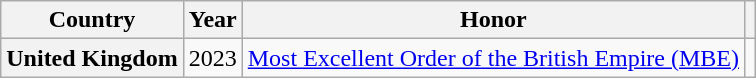<table class="wikitable plainrowheaders">
<tr>
<th scope="col">Country</th>
<th scope="col">Year</th>
<th scope="col">Honor</th>
<th scope="col" class="unsortable"></th>
</tr>
<tr>
<th scope="row">United Kingdom</th>
<td style="text-align:center">2023</td>
<td><a href='#'>Most Excellent Order of the British Empire (MBE)</a></td>
<td style="text-align:center"></td>
</tr>
</table>
